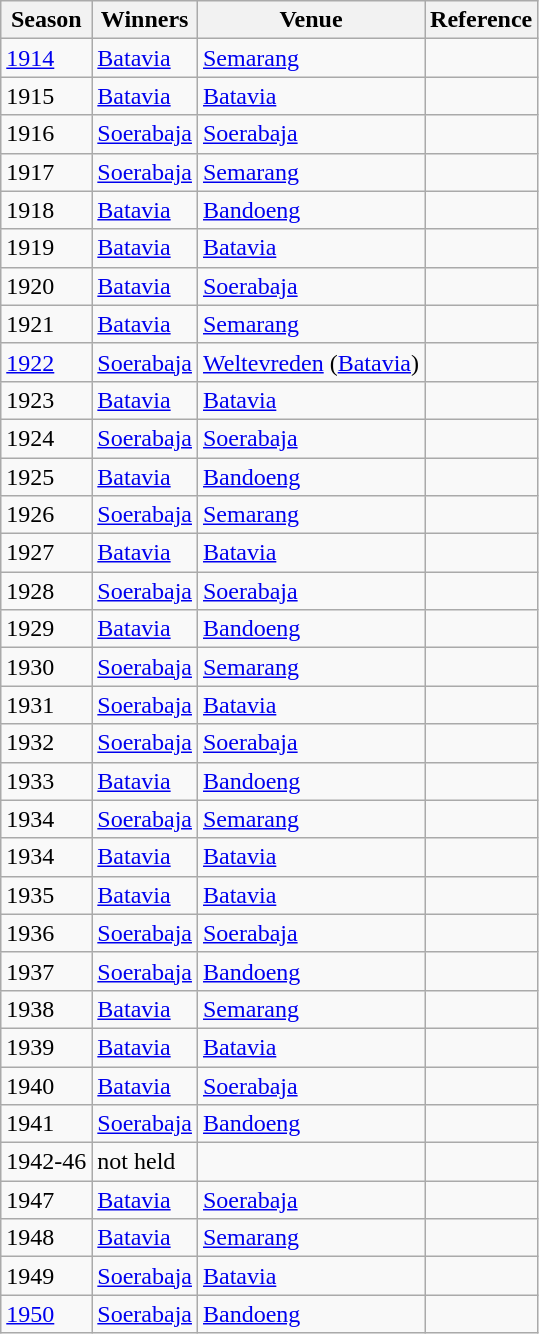<table class="wikitable">
<tr>
<th>Season</th>
<th>Winners</th>
<th>Venue</th>
<th>Reference</th>
</tr>
<tr>
<td><a href='#'>1914</a></td>
<td><a href='#'>Batavia</a></td>
<td><a href='#'>Semarang</a></td>
<td></td>
</tr>
<tr>
<td>1915</td>
<td><a href='#'>Batavia</a></td>
<td><a href='#'>Batavia</a></td>
<td></td>
</tr>
<tr>
<td>1916</td>
<td><a href='#'>Soerabaja</a></td>
<td><a href='#'>Soerabaja</a></td>
<td></td>
</tr>
<tr>
<td>1917</td>
<td><a href='#'>Soerabaja</a></td>
<td><a href='#'>Semarang</a></td>
<td></td>
</tr>
<tr>
<td>1918</td>
<td><a href='#'>Batavia</a></td>
<td><a href='#'>Bandoeng</a></td>
<td></td>
</tr>
<tr>
<td>1919</td>
<td><a href='#'>Batavia</a></td>
<td><a href='#'>Batavia</a></td>
<td></td>
</tr>
<tr>
<td>1920</td>
<td><a href='#'>Batavia</a></td>
<td><a href='#'>Soerabaja</a></td>
<td></td>
</tr>
<tr>
<td>1921</td>
<td><a href='#'>Batavia</a></td>
<td><a href='#'>Semarang</a></td>
<td></td>
</tr>
<tr>
<td><a href='#'>1922</a></td>
<td><a href='#'>Soerabaja</a></td>
<td><a href='#'>Weltevreden</a> (<a href='#'>Batavia</a>)</td>
<td></td>
</tr>
<tr>
<td>1923</td>
<td><a href='#'>Batavia</a></td>
<td><a href='#'>Batavia</a></td>
<td></td>
</tr>
<tr>
<td>1924</td>
<td><a href='#'>Soerabaja</a></td>
<td><a href='#'>Soerabaja</a></td>
<td></td>
</tr>
<tr>
<td>1925</td>
<td><a href='#'>Batavia</a></td>
<td><a href='#'>Bandoeng</a></td>
<td></td>
</tr>
<tr>
<td>1926</td>
<td><a href='#'>Soerabaja</a></td>
<td><a href='#'>Semarang</a></td>
<td></td>
</tr>
<tr>
<td>1927</td>
<td><a href='#'>Batavia</a></td>
<td><a href='#'>Batavia</a></td>
<td></td>
</tr>
<tr>
<td>1928</td>
<td><a href='#'>Soerabaja</a></td>
<td><a href='#'>Soerabaja</a></td>
<td></td>
</tr>
<tr>
<td>1929</td>
<td><a href='#'>Batavia</a></td>
<td><a href='#'>Bandoeng</a></td>
<td></td>
</tr>
<tr>
<td>1930</td>
<td><a href='#'>Soerabaja</a></td>
<td><a href='#'>Semarang</a></td>
<td></td>
</tr>
<tr>
<td>1931</td>
<td><a href='#'>Soerabaja</a></td>
<td><a href='#'>Batavia</a></td>
<td></td>
</tr>
<tr>
<td>1932</td>
<td><a href='#'>Soerabaja</a></td>
<td><a href='#'>Soerabaja</a></td>
<td></td>
</tr>
<tr>
<td>1933</td>
<td><a href='#'>Batavia</a></td>
<td><a href='#'>Bandoeng</a></td>
<td></td>
</tr>
<tr>
<td>1934</td>
<td><a href='#'>Soerabaja</a></td>
<td><a href='#'>Semarang</a></td>
<td></td>
</tr>
<tr>
<td>1934</td>
<td><a href='#'>Batavia</a></td>
<td><a href='#'>Batavia</a></td>
<td></td>
</tr>
<tr>
<td>1935</td>
<td><a href='#'>Batavia</a></td>
<td><a href='#'>Batavia</a></td>
<td></td>
</tr>
<tr>
<td>1936</td>
<td><a href='#'>Soerabaja</a></td>
<td><a href='#'>Soerabaja</a></td>
<td></td>
</tr>
<tr>
<td>1937</td>
<td><a href='#'>Soerabaja</a></td>
<td><a href='#'>Bandoeng</a></td>
<td></td>
</tr>
<tr>
<td>1938</td>
<td><a href='#'>Batavia</a></td>
<td><a href='#'>Semarang</a></td>
<td></td>
</tr>
<tr>
<td>1939</td>
<td><a href='#'>Batavia</a></td>
<td><a href='#'>Batavia</a></td>
<td></td>
</tr>
<tr>
<td>1940</td>
<td><a href='#'>Batavia</a></td>
<td><a href='#'>Soerabaja</a></td>
<td></td>
</tr>
<tr>
<td>1941</td>
<td><a href='#'>Soerabaja</a></td>
<td><a href='#'>Bandoeng</a></td>
<td></td>
</tr>
<tr>
<td>1942-46</td>
<td>not held</td>
<td></td>
<td></td>
</tr>
<tr>
<td>1947</td>
<td><a href='#'>Batavia</a></td>
<td><a href='#'>Soerabaja</a></td>
<td></td>
</tr>
<tr>
<td>1948</td>
<td><a href='#'>Batavia</a></td>
<td><a href='#'>Semarang</a></td>
<td></td>
</tr>
<tr>
<td>1949</td>
<td><a href='#'>Soerabaja</a></td>
<td><a href='#'>Batavia</a></td>
<td></td>
</tr>
<tr>
<td><a href='#'>1950</a></td>
<td><a href='#'>Soerabaja</a></td>
<td><a href='#'>Bandoeng</a></td>
<td></td>
</tr>
</table>
